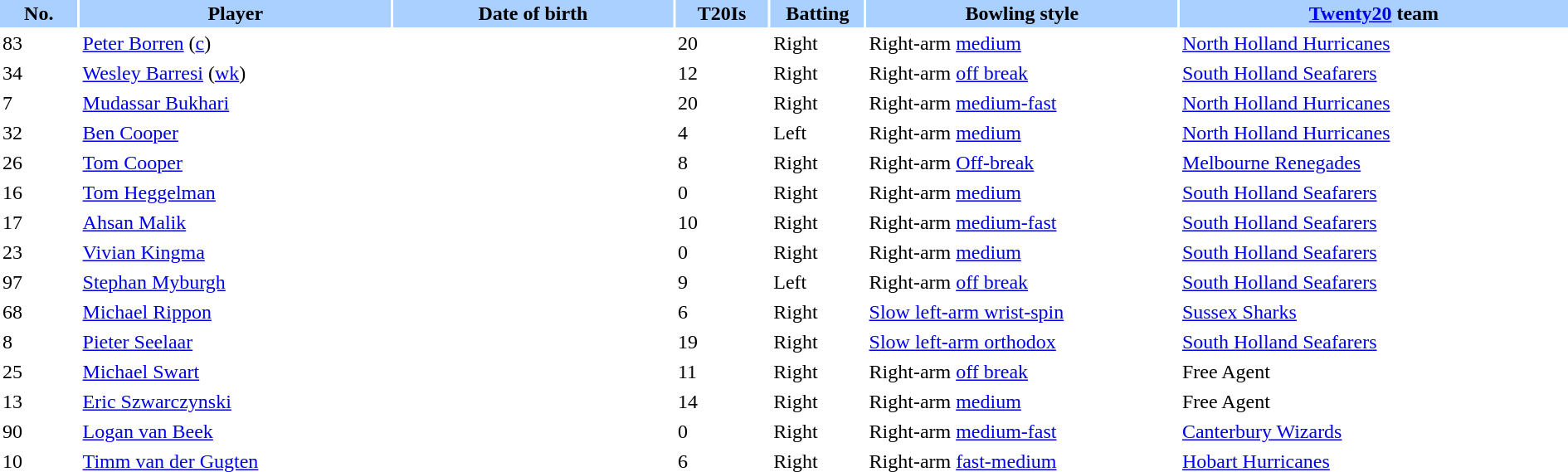<table border="0" cellspacing="2" cellpadding="2" style="width:100%;">
<tr style="background:#aad0ff;">
<th scope="col" width="5%">No.</th>
<th scope="col" width="20%">Player</th>
<th scope="col" width="18%">Date of birth</th>
<th scope="col" width="6%">T20Is</th>
<th scope="col" width="6%">Batting</th>
<th scope="col" width="20%">Bowling style</th>
<th scope="col" width="25%"><a href='#'>Twenty20</a> team</th>
</tr>
<tr>
<td>83</td>
<td><a href='#'>Peter Borren</a> (<a href='#'>c</a>)</td>
<td></td>
<td>20</td>
<td>Right</td>
<td>Right-arm <a href='#'>medium</a></td>
<td> <a href='#'>North Holland Hurricanes</a></td>
</tr>
<tr>
<td>34</td>
<td><a href='#'>Wesley Barresi</a> (<a href='#'>wk</a>)</td>
<td></td>
<td>12</td>
<td>Right</td>
<td>Right-arm <a href='#'>off break</a></td>
<td> <a href='#'>South Holland Seafarers</a></td>
</tr>
<tr>
<td>7</td>
<td><a href='#'>Mudassar Bukhari</a></td>
<td></td>
<td>20</td>
<td>Right</td>
<td>Right-arm <a href='#'>medium-fast</a></td>
<td> <a href='#'>North Holland Hurricanes</a></td>
</tr>
<tr>
<td>32</td>
<td><a href='#'>Ben Cooper</a></td>
<td></td>
<td>4</td>
<td>Left</td>
<td>Right-arm <a href='#'>medium</a></td>
<td> <a href='#'>North Holland Hurricanes</a></td>
</tr>
<tr>
<td>26</td>
<td><a href='#'>Tom Cooper</a></td>
<td></td>
<td>8</td>
<td>Right</td>
<td>Right-arm <a href='#'>Off-break</a></td>
<td> <a href='#'>Melbourne Renegades</a></td>
</tr>
<tr>
<td>16</td>
<td><a href='#'>Tom Heggelman</a></td>
<td></td>
<td>0</td>
<td>Right</td>
<td>Right-arm <a href='#'>medium</a></td>
<td> <a href='#'>South Holland Seafarers</a></td>
</tr>
<tr>
<td>17</td>
<td><a href='#'>Ahsan Malik</a></td>
<td></td>
<td>10</td>
<td>Right</td>
<td>Right-arm <a href='#'>medium-fast</a></td>
<td> <a href='#'>South Holland Seafarers</a></td>
</tr>
<tr>
<td>23</td>
<td><a href='#'>Vivian Kingma</a></td>
<td></td>
<td>0</td>
<td>Right</td>
<td>Right-arm <a href='#'>medium</a></td>
<td> <a href='#'>South Holland Seafarers</a></td>
</tr>
<tr>
<td>97</td>
<td><a href='#'>Stephan Myburgh</a></td>
<td></td>
<td>9</td>
<td>Left</td>
<td>Right-arm <a href='#'>off break</a></td>
<td> <a href='#'>South Holland Seafarers</a></td>
</tr>
<tr>
<td>68</td>
<td><a href='#'>Michael Rippon</a></td>
<td></td>
<td>6</td>
<td>Right</td>
<td><a href='#'>Slow left-arm wrist-spin</a></td>
<td> <a href='#'>Sussex Sharks</a></td>
</tr>
<tr>
<td>8</td>
<td><a href='#'>Pieter Seelaar</a></td>
<td></td>
<td>19</td>
<td>Right</td>
<td><a href='#'>Slow left-arm orthodox</a></td>
<td> <a href='#'>South Holland Seafarers</a></td>
</tr>
<tr>
<td>25</td>
<td><a href='#'>Michael Swart</a></td>
<td></td>
<td>11</td>
<td>Right</td>
<td>Right-arm <a href='#'>off break</a></td>
<td>Free Agent</td>
</tr>
<tr>
<td>13</td>
<td><a href='#'>Eric Szwarczynski</a></td>
<td></td>
<td>14</td>
<td>Right</td>
<td>Right-arm <a href='#'>medium</a></td>
<td>Free Agent</td>
</tr>
<tr>
<td>90</td>
<td><a href='#'>Logan van Beek</a></td>
<td></td>
<td>0</td>
<td>Right</td>
<td>Right-arm <a href='#'>medium-fast</a></td>
<td> <a href='#'>Canterbury Wizards</a></td>
</tr>
<tr>
<td>10</td>
<td><a href='#'>Timm van der Gugten</a></td>
<td></td>
<td>6</td>
<td>Right</td>
<td>Right-arm <a href='#'>fast-medium</a></td>
<td> <a href='#'>Hobart Hurricanes</a></td>
</tr>
</table>
